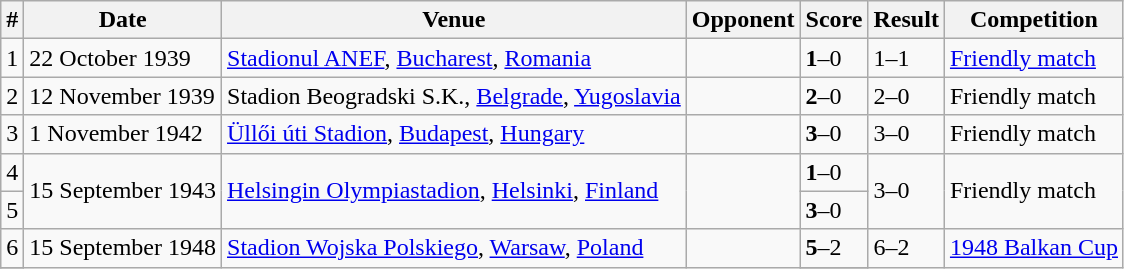<table class="wikitable sortable">
<tr>
<th>#</th>
<th>Date</th>
<th>Venue</th>
<th>Opponent</th>
<th>Score</th>
<th>Result</th>
<th>Competition</th>
</tr>
<tr>
<td align="center">1</td>
<td>22 October 1939</td>
<td><a href='#'>Stadionul ANEF</a>, <a href='#'>Bucharest</a>, <a href='#'>Romania</a></td>
<td></td>
<td><strong>1</strong>–0</td>
<td>1–1</td>
<td><a href='#'>Friendly match</a></td>
</tr>
<tr>
<td align="center">2</td>
<td>12 November 1939</td>
<td>Stadion Beogradski S.K., <a href='#'>Belgrade</a>, <a href='#'>Yugoslavia</a></td>
<td></td>
<td><strong>2</strong>–0</td>
<td>2–0</td>
<td>Friendly match</td>
</tr>
<tr>
<td align="center">3</td>
<td>1 November 1942</td>
<td><a href='#'>Üllői úti Stadion</a>, <a href='#'>Budapest</a>, <a href='#'>Hungary</a></td>
<td></td>
<td><strong>3</strong>–0</td>
<td>3–0</td>
<td>Friendly match</td>
</tr>
<tr>
<td align="center">4</td>
<td rowspan="2">15 September 1943</td>
<td rowspan="2"><a href='#'>Helsingin Olympiastadion</a>, <a href='#'>Helsinki</a>, <a href='#'>Finland</a></td>
<td rowspan="2"></td>
<td><strong>1</strong>–0</td>
<td rowspan="2">3–0</td>
<td rowspan="2">Friendly match</td>
</tr>
<tr>
<td align="center">5</td>
<td><strong>3</strong>–0</td>
</tr>
<tr>
<td align="center">6</td>
<td rowspan="2">15 September 1948</td>
<td rowspan="2"><a href='#'>Stadion Wojska Polskiego</a>, <a href='#'>Warsaw</a>, <a href='#'>Poland</a></td>
<td rowspan="2"></td>
<td><strong>5</strong>–2</td>
<td rowspan="2">6–2</td>
<td rowspan="2"><a href='#'>1948 Balkan Cup</a></td>
</tr>
<tr>
</tr>
</table>
